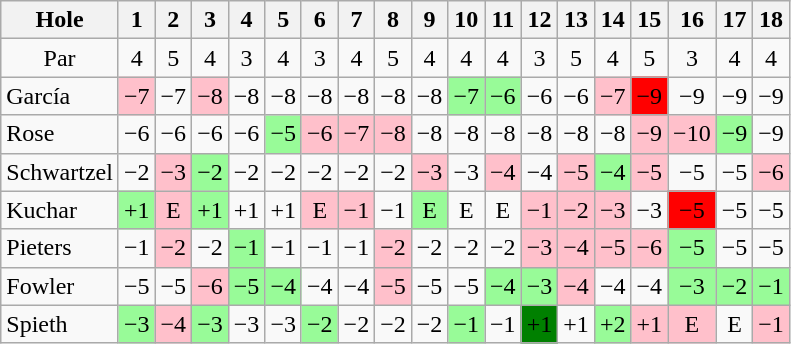<table class="wikitable" style="text-align:center">
<tr>
<th>Hole</th>
<th>1</th>
<th>2</th>
<th>3</th>
<th>4</th>
<th>5</th>
<th>6</th>
<th>7</th>
<th>8</th>
<th>9</th>
<th>10</th>
<th>11</th>
<th>12</th>
<th>13</th>
<th>14</th>
<th>15</th>
<th>16</th>
<th>17</th>
<th>18</th>
</tr>
<tr>
<td>Par</td>
<td>4</td>
<td>5</td>
<td>4</td>
<td>3</td>
<td>4</td>
<td>3</td>
<td>4</td>
<td>5</td>
<td>4</td>
<td>4</td>
<td>4</td>
<td>3</td>
<td>5</td>
<td>4</td>
<td>5</td>
<td>3</td>
<td>4</td>
<td>4</td>
</tr>
<tr>
<td align=left> García</td>
<td style="background: Pink;">−7</td>
<td>−7</td>
<td style="background: Pink;">−8</td>
<td>−8</td>
<td>−8</td>
<td>−8</td>
<td>−8</td>
<td>−8</td>
<td>−8</td>
<td style="background: PaleGreen;">−7</td>
<td style="background: PaleGreen;">−6</td>
<td>−6</td>
<td>−6</td>
<td style="background: Pink;">−7</td>
<td style="background: Red;">−9</td>
<td>−9</td>
<td>−9</td>
<td>−9</td>
</tr>
<tr>
<td align=left> Rose</td>
<td>−6</td>
<td>−6</td>
<td>−6</td>
<td>−6</td>
<td style="background: PaleGreen;">−5</td>
<td style="background: Pink;">−6</td>
<td style="background: Pink;">−7</td>
<td style="background: Pink;">−8</td>
<td>−8</td>
<td>−8</td>
<td>−8</td>
<td>−8</td>
<td>−8</td>
<td>−8</td>
<td style="background: Pink;">−9</td>
<td style="background: Pink;">−10</td>
<td style="background: PaleGreen;">−9</td>
<td>−9</td>
</tr>
<tr>
<td align=left> Schwartzel</td>
<td>−2</td>
<td style="background: Pink;">−3</td>
<td style="background: PaleGreen;">−2</td>
<td>−2</td>
<td>−2</td>
<td>−2</td>
<td>−2</td>
<td>−2</td>
<td style="background: Pink;">−3</td>
<td>−3</td>
<td style="background: Pink;">−4</td>
<td>−4</td>
<td style="background: Pink;">−5</td>
<td style="background: PaleGreen;">−4</td>
<td style="background: Pink;">−5</td>
<td>−5</td>
<td>−5</td>
<td style="background: Pink;">−6</td>
</tr>
<tr>
<td align=left> Kuchar</td>
<td style="background: PaleGreen;">+1</td>
<td style="background: Pink;">E</td>
<td style="background: PaleGreen;">+1</td>
<td>+1</td>
<td>+1</td>
<td style="background: Pink;">E</td>
<td style="background: Pink;">−1</td>
<td>−1</td>
<td style="background: PaleGreen;">E</td>
<td>E</td>
<td>E</td>
<td style="background: Pink;">−1</td>
<td style="background: Pink;">−2</td>
<td style="background: Pink;">−3</td>
<td>−3</td>
<td style="background: Red;">−5</td>
<td>−5</td>
<td>−5</td>
</tr>
<tr>
<td align=left> Pieters</td>
<td>−1</td>
<td style="background: Pink;">−2</td>
<td>−2</td>
<td style="background: PaleGreen;">−1</td>
<td>−1</td>
<td>−1</td>
<td>−1</td>
<td style="background: Pink;">−2</td>
<td>−2</td>
<td>−2</td>
<td>−2</td>
<td style="background: Pink;">−3</td>
<td style="background: Pink;">−4</td>
<td style="background: Pink;">−5</td>
<td style="background: Pink;">−6</td>
<td style="background: PaleGreen;">−5</td>
<td>−5</td>
<td>−5</td>
</tr>
<tr>
<td align=left> Fowler</td>
<td>−5</td>
<td>−5</td>
<td style="background: Pink;">−6</td>
<td style="background: PaleGreen;">−5</td>
<td style="background: PaleGreen;">−4</td>
<td>−4</td>
<td>−4</td>
<td style="background: Pink;">−5</td>
<td>−5</td>
<td>−5</td>
<td style="background: PaleGreen;">−4</td>
<td style="background: PaleGreen;">−3</td>
<td style="background: Pink;">−4</td>
<td>−4</td>
<td>−4</td>
<td style="background: PaleGreen;">−3</td>
<td style="background: PaleGreen;">−2</td>
<td style="background: PaleGreen;">−1</td>
</tr>
<tr>
<td align=left> Spieth</td>
<td style="background: PaleGreen;">−3</td>
<td style="background: Pink;">−4</td>
<td style="background: PaleGreen;">−3</td>
<td>−3</td>
<td>−3</td>
<td style="background: PaleGreen;">−2</td>
<td>−2</td>
<td>−2</td>
<td>−2</td>
<td style="background: PaleGreen;">−1</td>
<td>−1</td>
<td style="background: Green;">+1</td>
<td>+1</td>
<td style="background: PaleGreen;">+2</td>
<td style="background: Pink;">+1</td>
<td style="background: Pink;">E</td>
<td>E</td>
<td style="background: Pink;">−1</td>
</tr>
</table>
